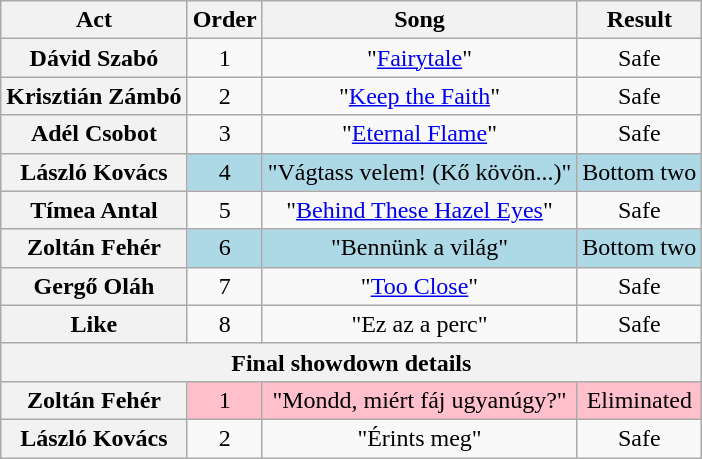<table class="wikitable" style="text-align:center;">
<tr>
<th scope="col">Act</th>
<th scope="col">Order</th>
<th scope="col">Song</th>
<th scope="col">Result</th>
</tr>
<tr>
<th scope="row">Dávid Szabó</th>
<td>1</td>
<td>"<a href='#'>Fairytale</a>"</td>
<td>Safe</td>
</tr>
<tr>
<th scope="row">Krisztián Zámbó</th>
<td>2</td>
<td>"<a href='#'>Keep the Faith</a>"</td>
<td>Safe</td>
</tr>
<tr>
<th scope="row">Adél Csobot</th>
<td>3</td>
<td>"<a href='#'>Eternal Flame</a>"</td>
<td>Safe</td>
</tr>
<tr bgcolor="lightblue">
<th scope="row">László Kovács</th>
<td>4</td>
<td>"Vágtass velem! (Kő kövön...)"</td>
<td>Bottom two</td>
</tr>
<tr>
<th scope="row">Tímea Antal</th>
<td>5</td>
<td>"<a href='#'>Behind These Hazel Eyes</a>"</td>
<td>Safe</td>
</tr>
<tr bgcolor="lightblue">
<th scope="row">Zoltán Fehér</th>
<td>6</td>
<td>"Bennünk a világ"</td>
<td>Bottom two</td>
</tr>
<tr>
<th scope="row">Gergő Oláh</th>
<td>7</td>
<td>"<a href='#'>Too Close</a>"</td>
<td>Safe</td>
</tr>
<tr>
<th scope="row">Like</th>
<td>8</td>
<td>"Ez az a perc"</td>
<td>Safe</td>
</tr>
<tr>
<th scope="col" colspan="6">Final showdown details</th>
</tr>
<tr bgcolor="pink">
<th scope="row">Zoltán Fehér</th>
<td>1</td>
<td>"Mondd, miért fáj ugyanúgy?"</td>
<td>Eliminated</td>
</tr>
<tr>
<th scope="row">László Kovács</th>
<td>2</td>
<td>"Érints meg"</td>
<td>Safe</td>
</tr>
</table>
